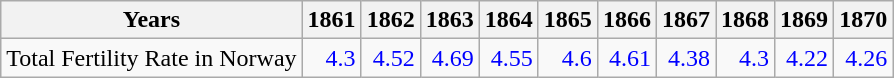<table class="wikitable " style="text-align:right">
<tr>
<th>Years</th>
<th>1861</th>
<th>1862</th>
<th>1863</th>
<th>1864</th>
<th>1865</th>
<th>1866</th>
<th>1867</th>
<th>1868</th>
<th>1869</th>
<th>1870</th>
</tr>
<tr>
<td align="left">Total Fertility Rate in Norway</td>
<td style="text-align:right; color:blue;">4.3</td>
<td style="text-align:right; color:blue;">4.52</td>
<td style="text-align:right; color:blue;">4.69</td>
<td style="text-align:right; color:blue;">4.55</td>
<td style="text-align:right; color:blue;">4.6</td>
<td style="text-align:right; color:blue;">4.61</td>
<td style="text-align:right; color:blue;">4.38</td>
<td style="text-align:right; color:blue;">4.3</td>
<td style="text-align:right; color:blue;">4.22</td>
<td style="text-align:right; color:blue;">4.26</td>
</tr>
</table>
